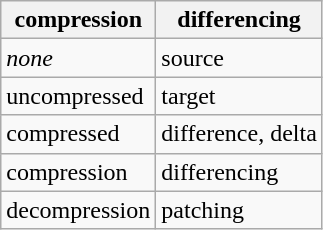<table class="wikitable">
<tr>
<th>compression</th>
<th>differencing</th>
</tr>
<tr>
<td><em>none</em></td>
<td>source</td>
</tr>
<tr>
<td>uncompressed</td>
<td>target</td>
</tr>
<tr>
<td>compressed</td>
<td>difference, delta</td>
</tr>
<tr>
<td>compression</td>
<td>differencing</td>
</tr>
<tr>
<td>decompression</td>
<td>patching</td>
</tr>
</table>
